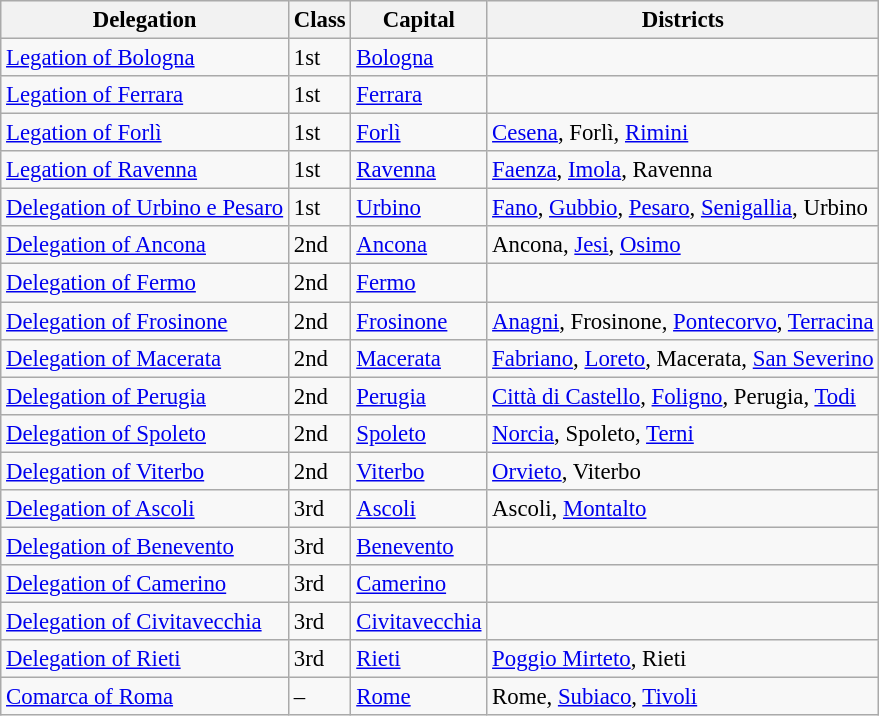<table class="wikitable" style="background:#F8F8F8; border:1px #AAA solid; font-size:95%">
<tr>
<th>Delegation</th>
<th>Class</th>
<th>Capital</th>
<th>Districts</th>
</tr>
<tr>
<td><a href='#'>Legation of Bologna</a></td>
<td>1st</td>
<td><a href='#'>Bologna</a></td>
<td></td>
</tr>
<tr>
<td><a href='#'>Legation of Ferrara</a></td>
<td>1st</td>
<td><a href='#'>Ferrara</a></td>
<td></td>
</tr>
<tr>
<td><a href='#'>Legation of Forlì</a></td>
<td>1st</td>
<td><a href='#'>Forlì</a></td>
<td><a href='#'>Cesena</a>, Forlì, <a href='#'>Rimini</a></td>
</tr>
<tr>
<td><a href='#'>Legation of Ravenna</a></td>
<td>1st</td>
<td><a href='#'>Ravenna</a></td>
<td><a href='#'>Faenza</a>, <a href='#'>Imola</a>, Ravenna</td>
</tr>
<tr>
<td><a href='#'>Delegation of Urbino e Pesaro</a></td>
<td>1st</td>
<td><a href='#'>Urbino</a></td>
<td><a href='#'>Fano</a>, <a href='#'>Gubbio</a>, <a href='#'>Pesaro</a>, <a href='#'>Senigallia</a>, Urbino</td>
</tr>
<tr>
<td><a href='#'>Delegation of Ancona</a></td>
<td>2nd</td>
<td><a href='#'>Ancona</a></td>
<td>Ancona, <a href='#'>Jesi</a>, <a href='#'>Osimo</a></td>
</tr>
<tr>
<td><a href='#'>Delegation of Fermo</a></td>
<td>2nd</td>
<td><a href='#'>Fermo</a></td>
<td></td>
</tr>
<tr>
<td><a href='#'>Delegation of Frosinone</a></td>
<td>2nd</td>
<td><a href='#'>Frosinone</a></td>
<td><a href='#'>Anagni</a>, Frosinone, <a href='#'>Pontecorvo</a>, <a href='#'>Terracina</a></td>
</tr>
<tr>
<td><a href='#'>Delegation of Macerata</a></td>
<td>2nd</td>
<td><a href='#'>Macerata</a></td>
<td><a href='#'>Fabriano</a>, <a href='#'>Loreto</a>, Macerata, <a href='#'>San Severino</a></td>
</tr>
<tr>
<td><a href='#'>Delegation of Perugia</a></td>
<td>2nd</td>
<td><a href='#'>Perugia</a></td>
<td><a href='#'>Città di Castello</a>, <a href='#'>Foligno</a>, Perugia, <a href='#'>Todi</a></td>
</tr>
<tr>
<td><a href='#'>Delegation of Spoleto</a></td>
<td>2nd</td>
<td><a href='#'>Spoleto</a></td>
<td><a href='#'>Norcia</a>, Spoleto, <a href='#'>Terni</a></td>
</tr>
<tr>
<td><a href='#'>Delegation of Viterbo</a></td>
<td>2nd</td>
<td><a href='#'>Viterbo</a></td>
<td><a href='#'>Orvieto</a>, Viterbo</td>
</tr>
<tr>
<td><a href='#'>Delegation of Ascoli</a></td>
<td>3rd</td>
<td><a href='#'>Ascoli</a></td>
<td>Ascoli, <a href='#'>Montalto</a></td>
</tr>
<tr>
<td><a href='#'>Delegation of Benevento</a></td>
<td>3rd</td>
<td><a href='#'>Benevento</a></td>
<td></td>
</tr>
<tr>
<td><a href='#'>Delegation of Camerino</a></td>
<td>3rd</td>
<td><a href='#'>Camerino</a></td>
<td></td>
</tr>
<tr>
<td><a href='#'>Delegation of Civitavecchia</a></td>
<td>3rd</td>
<td><a href='#'>Civitavecchia</a></td>
<td></td>
</tr>
<tr>
<td><a href='#'>Delegation of Rieti</a></td>
<td>3rd</td>
<td><a href='#'>Rieti</a></td>
<td><a href='#'>Poggio Mirteto</a>, Rieti</td>
</tr>
<tr>
<td><a href='#'>Comarca of Roma</a></td>
<td>–</td>
<td><a href='#'>Rome</a></td>
<td>Rome, <a href='#'>Subiaco</a>, <a href='#'>Tivoli</a></td>
</tr>
</table>
